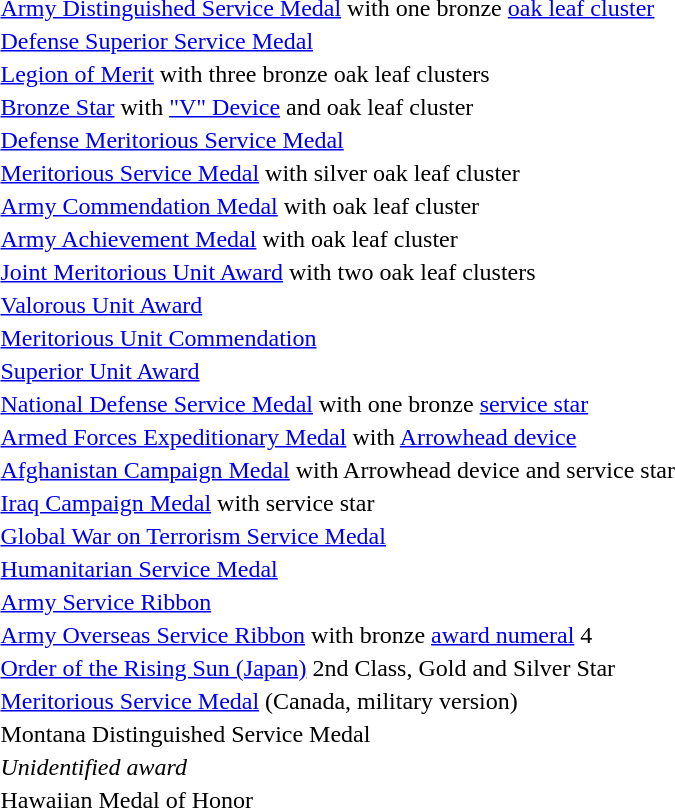<table>
<tr>
<td></td>
<td><a href='#'>Army Distinguished Service Medal</a> with one bronze <a href='#'>oak leaf cluster</a></td>
</tr>
<tr>
<td></td>
<td><a href='#'>Defense Superior Service Medal</a></td>
</tr>
<tr>
<td></td>
<td><a href='#'>Legion of Merit</a> with three bronze oak leaf clusters</td>
</tr>
<tr>
<td></td>
<td><a href='#'>Bronze Star</a> with <a href='#'>"V" Device</a> and oak leaf cluster</td>
</tr>
<tr>
<td></td>
<td><a href='#'>Defense Meritorious Service Medal</a></td>
</tr>
<tr>
<td></td>
<td><a href='#'>Meritorious Service Medal</a> with silver oak leaf cluster</td>
</tr>
<tr>
<td></td>
<td><a href='#'>Army Commendation Medal</a> with oak leaf cluster</td>
</tr>
<tr>
<td></td>
<td><a href='#'>Army Achievement Medal</a> with oak leaf cluster</td>
</tr>
<tr>
<td></td>
<td><a href='#'>Joint Meritorious Unit Award</a> with two oak leaf clusters</td>
</tr>
<tr>
<td></td>
<td><a href='#'>Valorous Unit Award</a></td>
</tr>
<tr>
<td></td>
<td><a href='#'>Meritorious Unit Commendation</a></td>
</tr>
<tr>
<td></td>
<td><a href='#'>Superior Unit Award</a></td>
</tr>
<tr>
<td></td>
<td><a href='#'>National Defense Service Medal</a> with one bronze <a href='#'>service star</a></td>
</tr>
<tr>
<td></td>
<td><a href='#'>Armed Forces Expeditionary Medal</a> with <a href='#'>Arrowhead device</a></td>
</tr>
<tr>
<td></td>
<td><a href='#'>Afghanistan Campaign Medal</a> with Arrowhead device and service star</td>
</tr>
<tr>
<td></td>
<td><a href='#'>Iraq Campaign Medal</a> with service star</td>
</tr>
<tr>
<td></td>
<td><a href='#'>Global War on Terrorism Service Medal</a></td>
</tr>
<tr>
<td></td>
<td><a href='#'>Humanitarian Service Medal</a></td>
</tr>
<tr>
<td></td>
<td><a href='#'>Army Service Ribbon</a></td>
</tr>
<tr>
<td><span></span></td>
<td><a href='#'>Army Overseas Service Ribbon</a> with bronze <a href='#'>award numeral</a> 4</td>
</tr>
<tr>
<td></td>
<td><a href='#'>Order of the Rising Sun (Japan)</a> 2nd Class, Gold and Silver Star</td>
</tr>
<tr>
<td></td>
<td><a href='#'>Meritorious Service Medal</a> (Canada, military version)</td>
</tr>
<tr>
<td></td>
<td>Montana Distinguished Service Medal</td>
</tr>
<tr>
<td></td>
<td><em>Unidentified award</em></td>
</tr>
<tr>
<td></td>
<td>Hawaiian Medal of Honor</td>
</tr>
</table>
